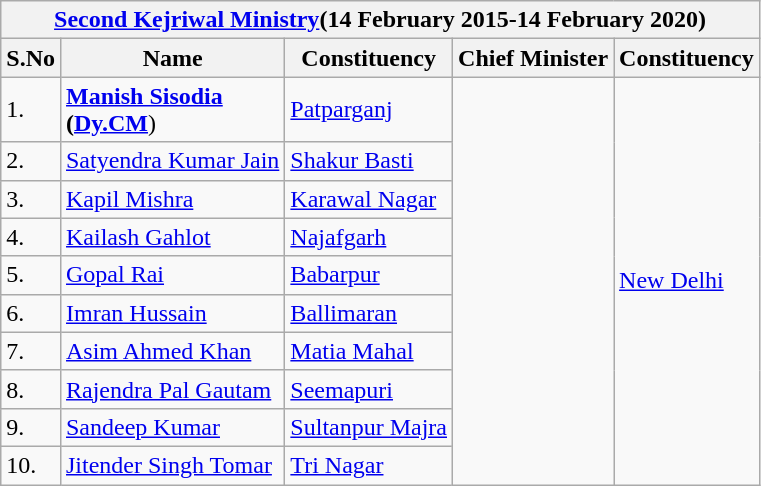<table class="wikitable sortable">
<tr>
<th colspan="5"><a href='#'>Second Kejriwal Ministry</a>(14 February 2015-14 February 2020)</th>
</tr>
<tr>
<th>S.No</th>
<th>Name</th>
<th>Constituency</th>
<th>Chief Minister</th>
<th>Constituency</th>
</tr>
<tr>
<td>1.</td>
<td><strong><a href='#'>Manish Sisodia</a></strong><br><strong>(<a href='#'>Dy.CM</a></strong>)</td>
<td><a href='#'>Patparganj</a></td>
<td rowspan="10"></td>
<td rowspan="10"><a href='#'>New Delhi</a></td>
</tr>
<tr>
<td>2.</td>
<td><a href='#'>Satyendra Kumar Jain</a></td>
<td><a href='#'>Shakur Basti</a></td>
</tr>
<tr>
<td>3.</td>
<td><a href='#'>Kapil Mishra</a></td>
<td><a href='#'>Karawal Nagar</a></td>
</tr>
<tr>
<td>4.</td>
<td><a href='#'>Kailash Gahlot</a></td>
<td><a href='#'>Najafgarh</a></td>
</tr>
<tr>
<td>5.</td>
<td><a href='#'>Gopal Rai</a></td>
<td><a href='#'>Babarpur</a></td>
</tr>
<tr>
<td>6.</td>
<td><a href='#'>Imran Hussain</a></td>
<td><a href='#'>Ballimaran</a></td>
</tr>
<tr>
<td>7.</td>
<td><a href='#'>Asim Ahmed Khan</a></td>
<td><a href='#'>Matia Mahal</a></td>
</tr>
<tr>
<td>8.</td>
<td><a href='#'>Rajendra Pal Gautam</a></td>
<td><a href='#'>Seemapuri</a></td>
</tr>
<tr>
<td>9.</td>
<td><a href='#'>Sandeep Kumar</a></td>
<td><a href='#'>Sultanpur Majra</a></td>
</tr>
<tr>
<td>10.</td>
<td><a href='#'>Jitender Singh Tomar</a></td>
<td><a href='#'>Tri Nagar</a></td>
</tr>
</table>
